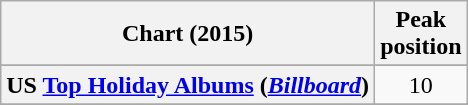<table class="wikitable sortable plainrowheaders" style="text-align:center">
<tr>
<th scope="col">Chart (2015)</th>
<th scope="col">Peak<br> position</th>
</tr>
<tr>
</tr>
<tr>
</tr>
<tr>
<th scope="row">US <a href='#'>Top Holiday Albums</a> (<em><a href='#'>Billboard</a></em>)</th>
<td>10</td>
</tr>
<tr>
</tr>
</table>
